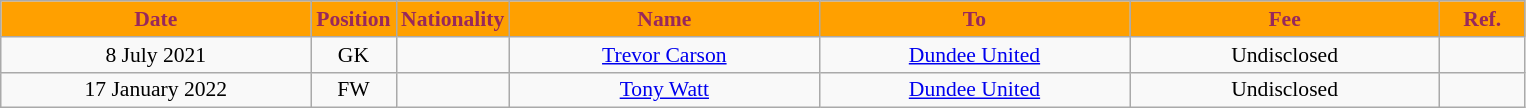<table class="wikitable"  style="text-align:center; font-size:90%; ">
<tr>
<th style="background:#ffa000; color:#98285c; width:200px;">Date</th>
<th style="background:#ffa000; color:#98285c; width:50px;">Position</th>
<th style="background:#ffa000; color:#98285c; width:50px;">Nationality</th>
<th style="background:#ffa000; color:#98285c; width:200px;">Name</th>
<th style="background:#ffa000; color:#98285c; width:200px;">To</th>
<th style="background:#ffa000; color:#98285c; width:200px;">Fee</th>
<th style="background:#ffa000; color:#98285c; width:50px;">Ref.</th>
</tr>
<tr>
<td>8 July 2021</td>
<td>GK</td>
<td></td>
<td><a href='#'>Trevor Carson</a></td>
<td><a href='#'>Dundee United</a></td>
<td>Undisclosed</td>
<td></td>
</tr>
<tr>
<td>17 January 2022</td>
<td>FW</td>
<td></td>
<td><a href='#'>Tony Watt</a></td>
<td><a href='#'>Dundee United</a></td>
<td>Undisclosed</td>
<td></td>
</tr>
</table>
